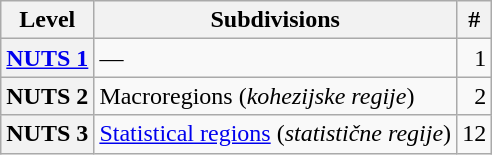<table class="wikitable">
<tr>
<th>Level</th>
<th>Subdivisions</th>
<th>#</th>
</tr>
<tr>
<th><a href='#'>NUTS 1</a></th>
<td>—</td>
<td align="right">1</td>
</tr>
<tr>
<th>NUTS 2</th>
<td>Macroregions (<em>kohezijske regije</em>)</td>
<td align="right">2</td>
</tr>
<tr>
<th>NUTS 3</th>
<td><a href='#'>Statistical regions</a> (<em>statistične regije</em>)</td>
<td align="right">12</td>
</tr>
</table>
